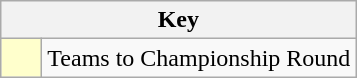<table class="wikitable" style="text-align: center;">
<tr>
<th colspan=2>Key</th>
</tr>
<tr>
<td style="background:#ffffcc; width:20px;"></td>
<td align=left>Teams to Championship Round</td>
</tr>
</table>
